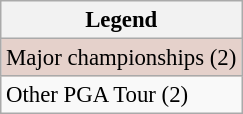<table class="wikitable" style="font-size:95%;">
<tr>
<th>Legend</th>
</tr>
<tr style="background:#e5d1cb;">
<td>Major championships (2)</td>
</tr>
<tr>
<td>Other PGA Tour (2)</td>
</tr>
</table>
